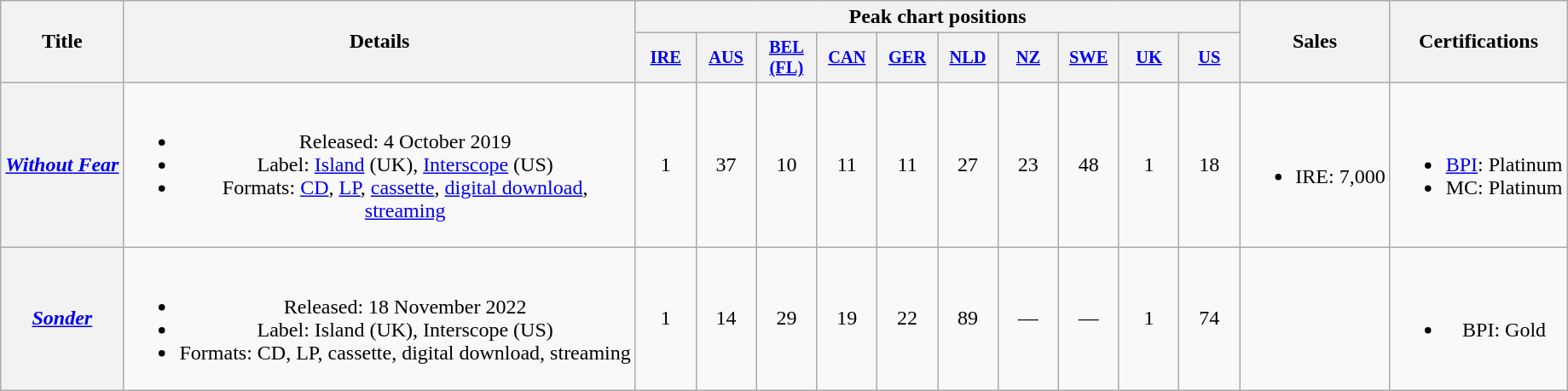<table class="wikitable plainrowheaders" style="text-align:center;">
<tr>
<th scope="col" rowspan="2">Title</th>
<th scope="col" rowspan="2">Details</th>
<th scope="col" colspan="10">Peak chart positions</th>
<th scope="col" rowspan="2">Sales</th>
<th scope="col" rowspan="2">Certifications</th>
</tr>
<tr>
<th scope="col" style="width:3em;font-size:85%;"><a href='#'>IRE</a><br></th>
<th scope="col" style="width:3em;font-size:85%;"><a href='#'>AUS</a><br></th>
<th scope="col" style="width:3em;font-size:85%;"><a href='#'>BEL<br>(FL)</a><br></th>
<th scope="col" style="width:3em;font-size:85%;"><a href='#'>CAN</a><br></th>
<th scope="col" style="width:3em;font-size:85%;"><a href='#'>GER</a><br></th>
<th scope="col" style="width:3em;font-size:85%;"><a href='#'>NLD</a><br></th>
<th scope="col" style="width:3em;font-size:85%;"><a href='#'>NZ</a><br></th>
<th scope="col" style="width:3em;font-size:85%;"><a href='#'>SWE</a><br></th>
<th scope="col" style="width:3em;font-size:85%;"><a href='#'>UK</a><br></th>
<th scope="col" style="width:3em;font-size:85%;"><a href='#'>US</a><br></th>
</tr>
<tr>
<th scope="row"><em><a href='#'>Without Fear</a></em></th>
<td><br><ul><li>Released: 4 October 2019</li><li>Label: <a href='#'>Island</a> (UK), <a href='#'>Interscope</a> (US)</li><li>Formats: <a href='#'>CD</a>, <a href='#'>LP</a>, <a href='#'>cassette</a>, <a href='#'>digital download</a>,<br><a href='#'>streaming</a></li></ul></td>
<td>1</td>
<td>37</td>
<td>10</td>
<td>11</td>
<td>11</td>
<td>27</td>
<td>23</td>
<td>48</td>
<td>1</td>
<td>18</td>
<td><br><ul><li>IRE: 7,000</li></ul></td>
<td><br><ul><li><a href='#'>BPI</a>: Platinum</li><li>MC: Platinum</li></ul></td>
</tr>
<tr>
<th scope="row"><em><a href='#'>Sonder</a></em></th>
<td><br><ul><li>Released: 18 November 2022</li><li>Label: Island (UK), Interscope (US)</li><li>Formats: CD, LP, cassette, digital download, streaming</li></ul></td>
<td>1</td>
<td>14<br></td>
<td>29</td>
<td>19</td>
<td>22</td>
<td>89</td>
<td>—</td>
<td>—</td>
<td>1</td>
<td>74</td>
<td></td>
<td><br><ul><li>BPI: Gold</li></ul></td>
</tr>
</table>
